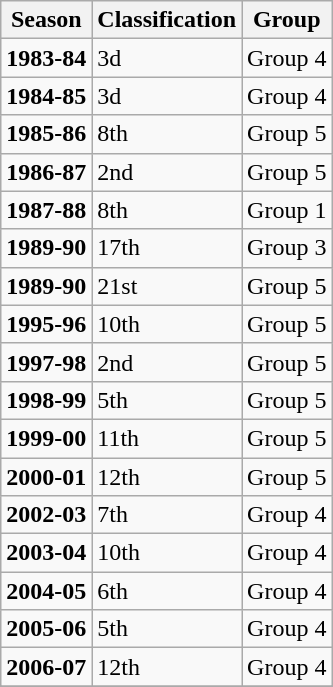<table class="wikitable">
<tr>
<th>Season</th>
<th>Classification </th>
<th colspan="2">Group</th>
</tr>
<tr>
<td align="center"><strong>1983-84</strong></td>
<td>3d</td>
<td>Group 4</td>
</tr>
<tr>
<td align="center"><strong>1984-85</strong></td>
<td>3d</td>
<td>Group 4</td>
</tr>
<tr>
<td align="center"><strong>1985-86</strong></td>
<td>8th</td>
<td>Group 5</td>
</tr>
<tr>
<td align="center"><strong>1986-87</strong></td>
<td>2nd</td>
<td>Group 5</td>
</tr>
<tr>
<td align="center"><strong>1987-88</strong></td>
<td>8th</td>
<td>Group 1</td>
</tr>
<tr>
<td align="center"><strong>1989-90</strong></td>
<td>17th</td>
<td>Group 3</td>
</tr>
<tr>
<td align="center"><strong>1989-90</strong></td>
<td>21st</td>
<td>Group 5</td>
</tr>
<tr>
<td align="center"><strong>1995-96</strong></td>
<td>10th</td>
<td>Group 5</td>
</tr>
<tr>
<td align="center"><strong>1997-98</strong></td>
<td>2nd</td>
<td>Group 5</td>
</tr>
<tr>
<td align="center"><strong>1998-99</strong></td>
<td>5th</td>
<td>Group 5</td>
</tr>
<tr>
<td align="center"><strong>1999-00</strong></td>
<td>11th</td>
<td>Group 5</td>
</tr>
<tr>
<td align="center"><strong>2000-01</strong></td>
<td>12th</td>
<td>Group 5</td>
</tr>
<tr>
<td align="center"><strong>2002-03</strong></td>
<td>7th</td>
<td>Group 4</td>
</tr>
<tr>
<td align="center"><strong>2003-04</strong></td>
<td>10th</td>
<td>Group 4</td>
</tr>
<tr>
<td align="center"><strong>2004-05</strong></td>
<td>6th</td>
<td>Group 4</td>
</tr>
<tr>
<td align="center"><strong>2005-06</strong></td>
<td>5th</td>
<td>Group 4</td>
</tr>
<tr>
<td align="center"><strong>2006-07</strong></td>
<td>12th</td>
<td>Group 4</td>
</tr>
<tr>
</tr>
<tr>
</tr>
</table>
